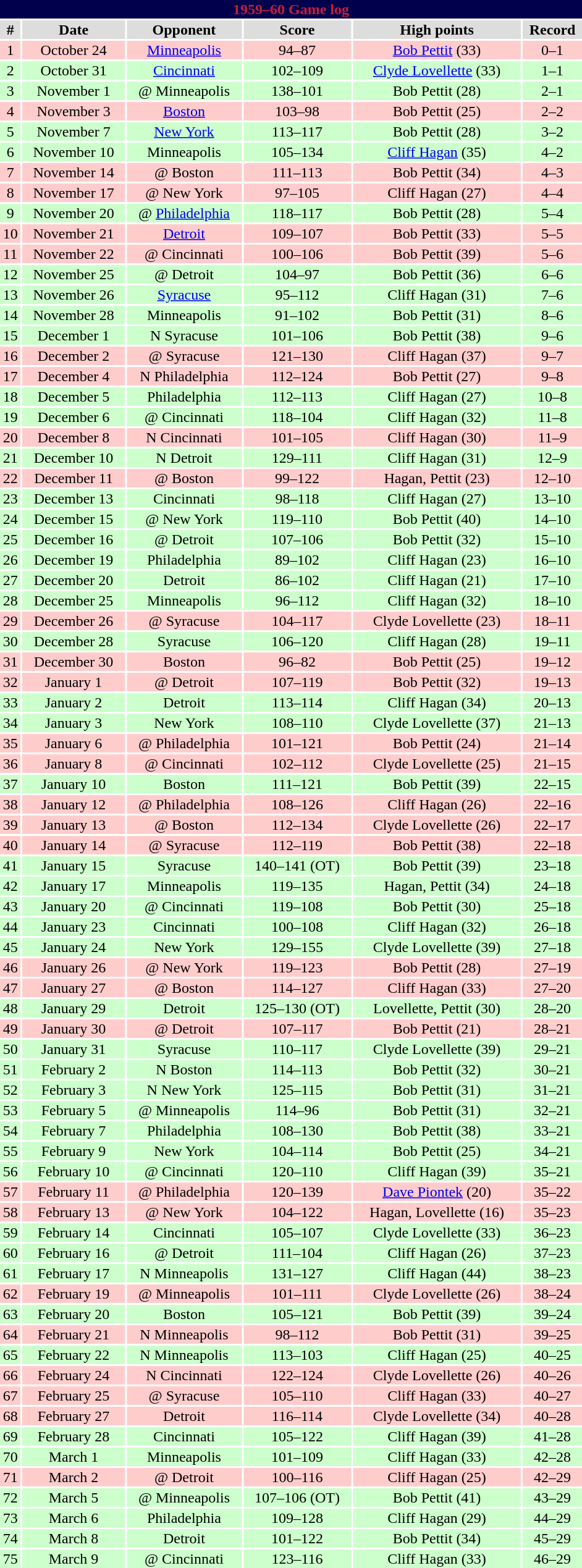<table class="toccolours collapsible" width=50% style="clear:both; margin:1.5em auto; text-align:center">
<tr>
<th colspan=11 style="background:#00004d; color:#C41E3A;">1959–60 Game log</th>
</tr>
<tr align="center" bgcolor="#dddddd">
<td><strong>#</strong></td>
<td><strong>Date</strong></td>
<td><strong>Opponent</strong></td>
<td><strong>Score</strong></td>
<td><strong>High points</strong></td>
<td><strong>Record</strong></td>
</tr>
<tr align="center" bgcolor="ffcccc">
<td>1</td>
<td>October 24</td>
<td><a href='#'>Minneapolis</a></td>
<td>94–87</td>
<td><a href='#'>Bob Pettit</a> (33)</td>
<td>0–1</td>
</tr>
<tr align="center" bgcolor="ccffcc">
<td>2</td>
<td>October 31</td>
<td><a href='#'>Cincinnati</a></td>
<td>102–109</td>
<td><a href='#'>Clyde Lovellette</a> (33)</td>
<td>1–1</td>
</tr>
<tr align="center" bgcolor="ccffcc">
<td>3</td>
<td>November 1</td>
<td>@ Minneapolis</td>
<td>138–101</td>
<td>Bob Pettit (28)</td>
<td>2–1</td>
</tr>
<tr align="center" bgcolor="ffcccc">
<td>4</td>
<td>November 3</td>
<td><a href='#'>Boston</a></td>
<td>103–98</td>
<td>Bob Pettit (25)</td>
<td>2–2</td>
</tr>
<tr align="center" bgcolor="ccffcc">
<td>5</td>
<td>November 7</td>
<td><a href='#'>New York</a></td>
<td>113–117</td>
<td>Bob Pettit (28)</td>
<td>3–2</td>
</tr>
<tr align="center" bgcolor="ccffcc">
<td>6</td>
<td>November 10</td>
<td>Minneapolis</td>
<td>105–134</td>
<td><a href='#'>Cliff Hagan</a> (35)</td>
<td>4–2</td>
</tr>
<tr align="center" bgcolor="ffcccc">
<td>7</td>
<td>November 14</td>
<td>@ Boston</td>
<td>111–113</td>
<td>Bob Pettit (34)</td>
<td>4–3</td>
</tr>
<tr align="center" bgcolor="ffcccc">
<td>8</td>
<td>November 17</td>
<td>@ New York</td>
<td>97–105</td>
<td>Cliff Hagan (27)</td>
<td>4–4</td>
</tr>
<tr align="center" bgcolor="ccffcc">
<td>9</td>
<td>November 20</td>
<td>@ <a href='#'>Philadelphia</a></td>
<td>118–117</td>
<td>Bob Pettit (28)</td>
<td>5–4</td>
</tr>
<tr align="center" bgcolor="ffcccc">
<td>10</td>
<td>November 21</td>
<td><a href='#'>Detroit</a></td>
<td>109–107</td>
<td>Bob Pettit (33)</td>
<td>5–5</td>
</tr>
<tr align="center" bgcolor="ffcccc">
<td>11</td>
<td>November 22</td>
<td>@ Cincinnati</td>
<td>100–106</td>
<td>Bob Pettit (39)</td>
<td>5–6</td>
</tr>
<tr align="center" bgcolor="ccffcc">
<td>12</td>
<td>November 25</td>
<td>@ Detroit</td>
<td>104–97</td>
<td>Bob Pettit (36)</td>
<td>6–6</td>
</tr>
<tr align="center" bgcolor="ccffcc">
<td>13</td>
<td>November 26</td>
<td><a href='#'>Syracuse</a></td>
<td>95–112</td>
<td>Cliff Hagan (31)</td>
<td>7–6</td>
</tr>
<tr align="center" bgcolor="ccffcc">
<td>14</td>
<td>November 28</td>
<td>Minneapolis</td>
<td>91–102</td>
<td>Bob Pettit (31)</td>
<td>8–6</td>
</tr>
<tr align="center" bgcolor="ccffcc">
<td>15</td>
<td>December 1</td>
<td>N Syracuse</td>
<td>101–106</td>
<td>Bob Pettit (38)</td>
<td>9–6</td>
</tr>
<tr align="center" bgcolor="ffcccc">
<td>16</td>
<td>December 2</td>
<td>@ Syracuse</td>
<td>121–130</td>
<td>Cliff Hagan (37)</td>
<td>9–7</td>
</tr>
<tr align="center" bgcolor="ffcccc">
<td>17</td>
<td>December 4</td>
<td>N Philadelphia</td>
<td>112–124</td>
<td>Bob Pettit (27)</td>
<td>9–8</td>
</tr>
<tr align="center" bgcolor="ccffcc">
<td>18</td>
<td>December 5</td>
<td>Philadelphia</td>
<td>112–113</td>
<td>Cliff Hagan (27)</td>
<td>10–8</td>
</tr>
<tr align="center" bgcolor="ccffcc">
<td>19</td>
<td>December 6</td>
<td>@ Cincinnati</td>
<td>118–104</td>
<td>Cliff Hagan (32)</td>
<td>11–8</td>
</tr>
<tr align="center" bgcolor="ffcccc">
<td>20</td>
<td>December 8</td>
<td>N Cincinnati</td>
<td>101–105</td>
<td>Cliff Hagan (30)</td>
<td>11–9</td>
</tr>
<tr align="center" bgcolor="ccffcc">
<td>21</td>
<td>December 10</td>
<td>N Detroit</td>
<td>129–111</td>
<td>Cliff Hagan (31)</td>
<td>12–9</td>
</tr>
<tr align="center" bgcolor="ffcccc">
<td>22</td>
<td>December 11</td>
<td>@ Boston</td>
<td>99–122</td>
<td>Hagan, Pettit (23)</td>
<td>12–10</td>
</tr>
<tr align="center" bgcolor="ccffcc">
<td>23</td>
<td>December 13</td>
<td>Cincinnati</td>
<td>98–118</td>
<td>Cliff Hagan (27)</td>
<td>13–10</td>
</tr>
<tr align="center" bgcolor="ccffcc">
<td>24</td>
<td>December 15</td>
<td>@ New York</td>
<td>119–110</td>
<td>Bob Pettit (40)</td>
<td>14–10</td>
</tr>
<tr align="center" bgcolor="ccffcc">
<td>25</td>
<td>December 16</td>
<td>@ Detroit</td>
<td>107–106</td>
<td>Bob Pettit (32)</td>
<td>15–10</td>
</tr>
<tr align="center" bgcolor="ccffcc">
<td>26</td>
<td>December 19</td>
<td>Philadelphia</td>
<td>89–102</td>
<td>Cliff Hagan (23)</td>
<td>16–10</td>
</tr>
<tr align="center" bgcolor="ccffcc">
<td>27</td>
<td>December 20</td>
<td>Detroit</td>
<td>86–102</td>
<td>Cliff Hagan (21)</td>
<td>17–10</td>
</tr>
<tr align="center" bgcolor="ccffcc">
<td>28</td>
<td>December 25</td>
<td>Minneapolis</td>
<td>96–112</td>
<td>Cliff Hagan (32)</td>
<td>18–10</td>
</tr>
<tr align="center" bgcolor="ffcccc">
<td>29</td>
<td>December 26</td>
<td>@ Syracuse</td>
<td>104–117</td>
<td>Clyde Lovellette (23)</td>
<td>18–11</td>
</tr>
<tr align="center" bgcolor="ccffcc">
<td>30</td>
<td>December 28</td>
<td>Syracuse</td>
<td>106–120</td>
<td>Cliff Hagan (28)</td>
<td>19–11</td>
</tr>
<tr align="center" bgcolor="ffcccc">
<td>31</td>
<td>December 30</td>
<td>Boston</td>
<td>96–82</td>
<td>Bob Pettit (25)</td>
<td>19–12</td>
</tr>
<tr align="center" bgcolor="ffcccc">
<td>32</td>
<td>January 1</td>
<td>@ Detroit</td>
<td>107–119</td>
<td>Bob Pettit (32)</td>
<td>19–13</td>
</tr>
<tr align="center" bgcolor="ccffcc">
<td>33</td>
<td>January 2</td>
<td>Detroit</td>
<td>113–114</td>
<td>Cliff Hagan (34)</td>
<td>20–13</td>
</tr>
<tr align="center" bgcolor="ccffcc">
<td>34</td>
<td>January 3</td>
<td>New York</td>
<td>108–110</td>
<td>Clyde Lovellette (37)</td>
<td>21–13</td>
</tr>
<tr align="center" bgcolor="ffcccc">
<td>35</td>
<td>January 6</td>
<td>@ Philadelphia</td>
<td>101–121</td>
<td>Bob Pettit (24)</td>
<td>21–14</td>
</tr>
<tr align="center" bgcolor="ffcccc">
<td>36</td>
<td>January 8</td>
<td>@ Cincinnati</td>
<td>102–112</td>
<td>Clyde Lovellette (25)</td>
<td>21–15</td>
</tr>
<tr align="center" bgcolor="ccffcc">
<td>37</td>
<td>January 10</td>
<td>Boston</td>
<td>111–121</td>
<td>Bob Pettit (39)</td>
<td>22–15</td>
</tr>
<tr align="center" bgcolor="ffcccc">
<td>38</td>
<td>January 12</td>
<td>@ Philadelphia</td>
<td>108–126</td>
<td>Cliff Hagan (26)</td>
<td>22–16</td>
</tr>
<tr align="center" bgcolor="ffcccc">
<td>39</td>
<td>January 13</td>
<td>@ Boston</td>
<td>112–134</td>
<td>Clyde Lovellette (26)</td>
<td>22–17</td>
</tr>
<tr align="center" bgcolor="ffcccc">
<td>40</td>
<td>January 14</td>
<td>@ Syracuse</td>
<td>112–119</td>
<td>Bob Pettit (38)</td>
<td>22–18</td>
</tr>
<tr align="center" bgcolor="ccffcc">
<td>41</td>
<td>January 15</td>
<td>Syracuse</td>
<td>140–141 (OT)</td>
<td>Bob Pettit (39)</td>
<td>23–18</td>
</tr>
<tr align="center" bgcolor="ccffcc">
<td>42</td>
<td>January 17</td>
<td>Minneapolis</td>
<td>119–135</td>
<td>Hagan, Pettit (34)</td>
<td>24–18</td>
</tr>
<tr align="center" bgcolor="ccffcc">
<td>43</td>
<td>January 20</td>
<td>@ Cincinnati</td>
<td>119–108</td>
<td>Bob Pettit (30)</td>
<td>25–18</td>
</tr>
<tr align="center" bgcolor="ccffcc">
<td>44</td>
<td>January 23</td>
<td>Cincinnati</td>
<td>100–108</td>
<td>Cliff Hagan (32)</td>
<td>26–18</td>
</tr>
<tr align="center" bgcolor="ccffcc">
<td>45</td>
<td>January 24</td>
<td>New York</td>
<td>129–155</td>
<td>Clyde Lovellette (39)</td>
<td>27–18</td>
</tr>
<tr align="center" bgcolor="ffcccc">
<td>46</td>
<td>January 26</td>
<td>@ New York</td>
<td>119–123</td>
<td>Bob Pettit (28)</td>
<td>27–19</td>
</tr>
<tr align="center" bgcolor="ffcccc">
<td>47</td>
<td>January 27</td>
<td>@ Boston</td>
<td>114–127</td>
<td>Cliff Hagan (33)</td>
<td>27–20</td>
</tr>
<tr align="center" bgcolor="ccffcc">
<td>48</td>
<td>January 29</td>
<td>Detroit</td>
<td>125–130 (OT)</td>
<td>Lovellette, Pettit (30)</td>
<td>28–20</td>
</tr>
<tr align="center" bgcolor="ffcccc">
<td>49</td>
<td>January 30</td>
<td>@ Detroit</td>
<td>107–117</td>
<td>Bob Pettit (21)</td>
<td>28–21</td>
</tr>
<tr align="center" bgcolor="ccffcc">
<td>50</td>
<td>January 31</td>
<td>Syracuse</td>
<td>110–117</td>
<td>Clyde Lovellette (39)</td>
<td>29–21</td>
</tr>
<tr align="center" bgcolor="ccffcc">
<td>51</td>
<td>February 2</td>
<td>N Boston</td>
<td>114–113</td>
<td>Bob Pettit (32)</td>
<td>30–21</td>
</tr>
<tr align="center" bgcolor="ccffcc">
<td>52</td>
<td>February 3</td>
<td>N New York</td>
<td>125–115</td>
<td>Bob Pettit (31)</td>
<td>31–21</td>
</tr>
<tr align="center" bgcolor="ccffcc">
<td>53</td>
<td>February 5</td>
<td>@ Minneapolis</td>
<td>114–96</td>
<td>Bob Pettit (31)</td>
<td>32–21</td>
</tr>
<tr align="center" bgcolor="ccffcc">
<td>54</td>
<td>February 7</td>
<td>Philadelphia</td>
<td>108–130</td>
<td>Bob Pettit (38)</td>
<td>33–21</td>
</tr>
<tr align="center" bgcolor="ccffcc">
<td>55</td>
<td>February 9</td>
<td>New York</td>
<td>104–114</td>
<td>Bob Pettit (25)</td>
<td>34–21</td>
</tr>
<tr align="center" bgcolor="ccffcc">
<td>56</td>
<td>February 10</td>
<td>@ Cincinnati</td>
<td>120–110</td>
<td>Cliff Hagan (39)</td>
<td>35–21</td>
</tr>
<tr align="center" bgcolor="ffcccc">
<td>57</td>
<td>February 11</td>
<td>@ Philadelphia</td>
<td>120–139</td>
<td><a href='#'>Dave Piontek</a> (20)</td>
<td>35–22</td>
</tr>
<tr align="center" bgcolor="ffcccc">
<td>58</td>
<td>February 13</td>
<td>@ New York</td>
<td>104–122</td>
<td>Hagan, Lovellette (16)</td>
<td>35–23</td>
</tr>
<tr align="center" bgcolor="ccffcc">
<td>59</td>
<td>February 14</td>
<td>Cincinnati</td>
<td>105–107</td>
<td>Clyde Lovellette (33)</td>
<td>36–23</td>
</tr>
<tr align="center" bgcolor="ccffcc">
<td>60</td>
<td>February 16</td>
<td>@ Detroit</td>
<td>111–104</td>
<td>Cliff Hagan (26)</td>
<td>37–23</td>
</tr>
<tr align="center" bgcolor="ccffcc">
<td>61</td>
<td>February 17</td>
<td>N Minneapolis</td>
<td>131–127</td>
<td>Cliff Hagan (44)</td>
<td>38–23</td>
</tr>
<tr align="center" bgcolor="ffcccc">
<td>62</td>
<td>February 19</td>
<td>@ Minneapolis</td>
<td>101–111</td>
<td>Clyde Lovellette (26)</td>
<td>38–24</td>
</tr>
<tr align="center" bgcolor="ccffcc">
<td>63</td>
<td>February 20</td>
<td>Boston</td>
<td>105–121</td>
<td>Bob Pettit (39)</td>
<td>39–24</td>
</tr>
<tr align="center" bgcolor="ffcccc">
<td>64</td>
<td>February 21</td>
<td>N Minneapolis</td>
<td>98–112</td>
<td>Bob Pettit (31)</td>
<td>39–25</td>
</tr>
<tr align="center" bgcolor="ccffcc">
<td>65</td>
<td>February 22</td>
<td>N Minneapolis</td>
<td>113–103</td>
<td>Cliff Hagan (25)</td>
<td>40–25</td>
</tr>
<tr align="center" bgcolor="ffcccc">
<td>66</td>
<td>February 24</td>
<td>N Cincinnati</td>
<td>122–124</td>
<td>Clyde Lovellette (26)</td>
<td>40–26</td>
</tr>
<tr align="center" bgcolor="ffcccc">
<td>67</td>
<td>February 25</td>
<td>@ Syracuse</td>
<td>105–110</td>
<td>Cliff Hagan (33)</td>
<td>40–27</td>
</tr>
<tr align="center" bgcolor="ffcccc">
<td>68</td>
<td>February 27</td>
<td>Detroit</td>
<td>116–114</td>
<td>Clyde Lovellette (34)</td>
<td>40–28</td>
</tr>
<tr align="center" bgcolor="ccffcc">
<td>69</td>
<td>February 28</td>
<td>Cincinnati</td>
<td>105–122</td>
<td>Cliff Hagan (39)</td>
<td>41–28</td>
</tr>
<tr align="center" bgcolor="ccffcc">
<td>70</td>
<td>March 1</td>
<td>Minneapolis</td>
<td>101–109</td>
<td>Cliff Hagan (33)</td>
<td>42–28</td>
</tr>
<tr align="center" bgcolor="ffcccc">
<td>71</td>
<td>March 2</td>
<td>@ Detroit</td>
<td>100–116</td>
<td>Cliff Hagan (25)</td>
<td>42–29</td>
</tr>
<tr align="center" bgcolor="ccffcc">
<td>72</td>
<td>March 5</td>
<td>@ Minneapolis</td>
<td>107–106 (OT)</td>
<td>Bob Pettit (41)</td>
<td>43–29</td>
</tr>
<tr align="center" bgcolor="ccffcc">
<td>73</td>
<td>March 6</td>
<td>Philadelphia</td>
<td>109–128</td>
<td>Cliff Hagan (29)</td>
<td>44–29</td>
</tr>
<tr align="center" bgcolor="ccffcc">
<td>74</td>
<td>March 8</td>
<td>Detroit</td>
<td>101–122</td>
<td>Bob Pettit (34)</td>
<td>45–29</td>
</tr>
<tr align="center" bgcolor="ccffcc">
<td>75</td>
<td>March 9</td>
<td>@ Cincinnati</td>
<td>123–116</td>
<td>Cliff Hagan (33)</td>
<td>46–29</td>
</tr>
</table>
